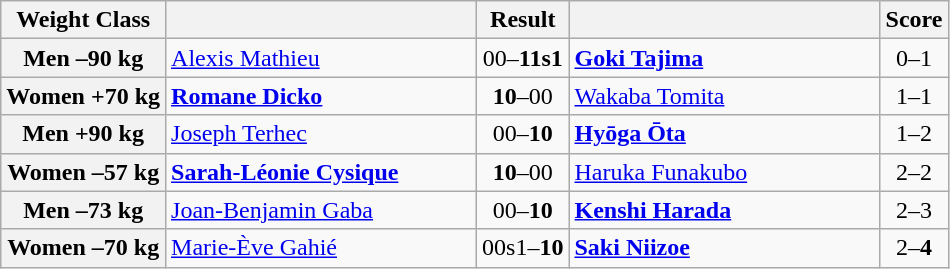<table class="wikitable">
<tr>
<th>Weight Class</th>
<th style="width: 200px;"></th>
<th>Result</th>
<th style="width: 200px;"></th>
<th>Score</th>
</tr>
<tr>
<th>Men –90 kg</th>
<td><a href='#'>Alexis Mathieu</a></td>
<td align=center>00–<strong>11s1</strong></td>
<td><strong><a href='#'>Goki Tajima</a></strong></td>
<td align=center>0–1</td>
</tr>
<tr>
<th>Women +70 kg</th>
<td><strong><a href='#'>Romane Dicko</a></strong></td>
<td align=center><strong>10</strong>–00</td>
<td><a href='#'>Wakaba Tomita</a></td>
<td align=center>1–1</td>
</tr>
<tr>
<th>Men +90 kg</th>
<td><a href='#'>Joseph Terhec</a></td>
<td align=center>00–<strong>10</strong></td>
<td><strong><a href='#'>Hyōga Ōta</a></strong></td>
<td align=center>1–2</td>
</tr>
<tr>
<th>Women –57 kg</th>
<td><strong><a href='#'>Sarah-Léonie Cysique</a></strong></td>
<td align=center><strong>10</strong>–00</td>
<td><a href='#'>Haruka Funakubo</a></td>
<td align=center>2–2</td>
</tr>
<tr>
<th>Men –73 kg</th>
<td><a href='#'>Joan-Benjamin Gaba</a></td>
<td align=center>00–<strong>10</strong></td>
<td><strong><a href='#'>Kenshi Harada</a></strong></td>
<td align=center>2–3</td>
</tr>
<tr>
<th>Women –70 kg</th>
<td><a href='#'>Marie-Ève Gahié</a></td>
<td align=center>00s1–<strong>10</strong></td>
<td><strong><a href='#'>Saki Niizoe</a></strong></td>
<td align=center>2–<strong>4</strong></td>
</tr>
</table>
